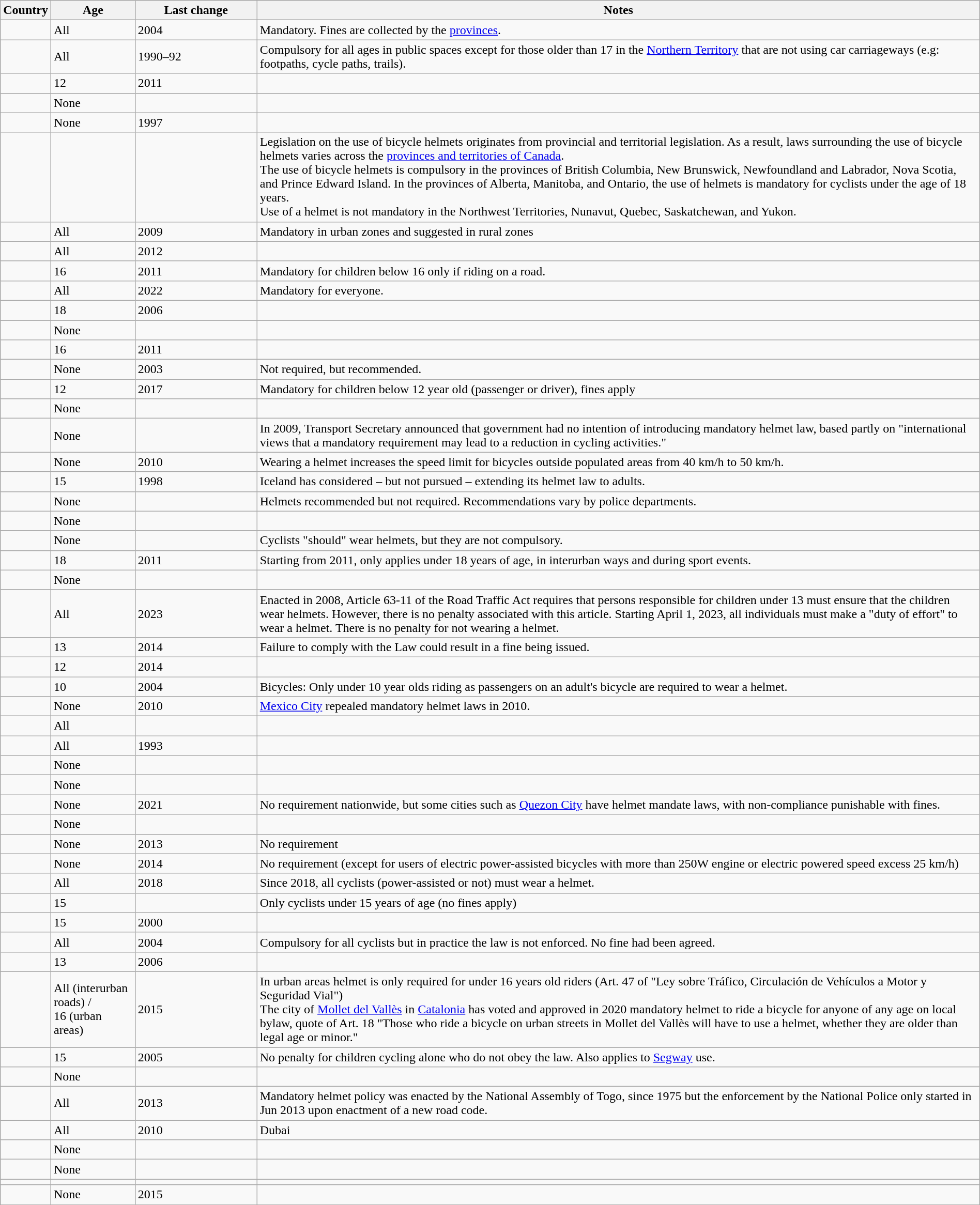<table class="wikitable sortable mw-collapsible" style="margin-left:auto; margin-right:auto; margin-top:0;">
<tr>
<th>Country</th>
<th>Age</th>
<th width="150">Last change</th>
<th class="unsortable">Notes</th>
</tr>
<tr>
<td class="nowrap"></td>
<td>All</td>
<td>2004</td>
<td>Mandatory. Fines are collected by the <a href='#'>provinces</a>.</td>
</tr>
<tr>
<td class="nowrap"></td>
<td>All</td>
<td>1990–92</td>
<td>Compulsory for all ages in public spaces except for those older than 17 in the <a href='#'>Northern Territory</a> that are not using car carriageways (e.g: footpaths, cycle paths, trails).</td>
</tr>
<tr>
<td class="nowrap"></td>
<td>12</td>
<td>2011</td>
<td></td>
</tr>
<tr>
<td class="nowrap"></td>
<td>None</td>
<td></td>
<td></td>
</tr>
<tr>
<td class="nowrap"></td>
<td>None</td>
<td>1997</td>
<td></td>
</tr>
<tr>
<td class="nowrap"></td>
<td></td>
<td></td>
<td>Legislation on the use of bicycle helmets originates from provincial and territorial legislation. As a result, laws surrounding the use of bicycle helmets varies across the <a href='#'>provinces and territories of Canada</a>.<br>The use of bicycle helmets is compulsory in the provinces of British Columbia, New Brunswick, Newfoundland and Labrador, Nova Scotia, and Prince Edward Island. In the provinces of Alberta, Manitoba, and Ontario, the use of helmets is mandatory for cyclists under the age of 18 years.<br>Use of a helmet is not mandatory in the Northwest Territories, Nunavut, Quebec, Saskatchewan, and Yukon.</td>
</tr>
<tr>
<td class="nowrap"></td>
<td>All</td>
<td>2009</td>
<td>Mandatory in urban zones and suggested in rural zones </td>
</tr>
<tr>
<td></td>
<td>All</td>
<td>2012</td>
<td></td>
</tr>
<tr>
<td class="nowrap"></td>
<td>16</td>
<td>2011</td>
<td>Mandatory for children below 16 only if riding on a road.</td>
</tr>
<tr>
<td class="nowrap"></td>
<td>All</td>
<td>2022</td>
<td>Mandatory for everyone. </td>
</tr>
<tr>
<td class="nowrap"></td>
<td>18</td>
<td>2006</td>
<td></td>
</tr>
<tr>
<td class="nowrap"></td>
<td>None</td>
<td></td>
<td></td>
</tr>
<tr>
<td class="nowrap"></td>
<td>16</td>
<td>2011</td>
<td></td>
</tr>
<tr>
<td class="nowrap"></td>
<td>None</td>
<td>2003</td>
<td>Not required, but recommended.</td>
</tr>
<tr>
<td class="nowrap"></td>
<td>12</td>
<td>2017</td>
<td>Mandatory for children below 12 year old (passenger or driver), fines apply </td>
</tr>
<tr>
<td class="nowrap"></td>
<td>None</td>
<td></td>
<td></td>
</tr>
<tr>
<td class="nowrap"></td>
<td>None</td>
<td></td>
<td>In 2009, Transport Secretary announced that government had no intention of introducing mandatory helmet law, based partly on "international views that a mandatory requirement may lead to a reduction in cycling activities."</td>
</tr>
<tr>
<td class="nowrap"></td>
<td>None</td>
<td>2010</td>
<td>Wearing a helmet increases the speed limit for bicycles outside populated areas from 40 km/h to 50 km/h.</td>
</tr>
<tr>
<td class="nowrap"></td>
<td>15</td>
<td>1998</td>
<td>Iceland has considered – but not pursued – extending its helmet law to adults.</td>
</tr>
<tr>
<td class="nowrap"></td>
<td>None</td>
<td></td>
<td>Helmets recommended but not required. Recommendations vary by police departments.</td>
</tr>
<tr>
<td class="nowrap"></td>
<td>None</td>
<td></td>
<td></td>
</tr>
<tr>
<td class="nowrap"></td>
<td>None</td>
<td></td>
<td>Cyclists "should" wear helmets, but they are not compulsory.</td>
</tr>
<tr>
<td class="nowrap"></td>
<td>18</td>
<td>2011</td>
<td>Starting from 2011, only applies under 18 years of age, in interurban ways and during sport events.</td>
</tr>
<tr>
<td class="nowrap"></td>
<td>None</td>
<td></td>
<td></td>
</tr>
<tr>
<td class="nowrap"></td>
<td>All</td>
<td>2023</td>
<td>Enacted in 2008, Article 63-11 of the Road Traffic Act requires that persons responsible for children under 13 must ensure that the children wear helmets. However, there is no penalty associated with this article. Starting April 1, 2023, all individuals must make a "duty of effort" to wear a helmet. There is no penalty for not wearing a helmet.</td>
</tr>
<tr>
<td class="nowrap"></td>
<td>13</td>
<td>2014</td>
<td>Failure to comply with the Law could result in a fine being issued.</td>
</tr>
<tr>
<td class="nowrap"></td>
<td>12</td>
<td>2014</td>
<td></td>
</tr>
<tr>
<td class="nowrap"></td>
<td>10</td>
<td>2004</td>
<td>Bicycles: Only under 10 year olds riding as passengers on an adult's bicycle are required to wear a helmet.</td>
</tr>
<tr>
<td class="nowrap"></td>
<td>None</td>
<td>2010</td>
<td><a href='#'>Mexico City</a> repealed mandatory helmet laws in 2010.</td>
</tr>
<tr>
<td class="nowrap"></td>
<td>All</td>
<td></td>
<td></td>
</tr>
<tr>
<td class="nowrap"></td>
<td>All</td>
<td>1993</td>
<td></td>
</tr>
<tr>
<td class="nowrap"></td>
<td>None</td>
<td></td>
<td></td>
</tr>
<tr>
<td class="nowrap"></td>
<td>None</td>
<td></td>
<td></td>
</tr>
<tr>
<td class="nowrap"></td>
<td>None</td>
<td>2021</td>
<td>No requirement nationwide, but some cities such as <a href='#'>Quezon City</a> have helmet mandate laws, with non-compliance punishable with fines.</td>
</tr>
<tr>
<td class="nowrap"></td>
<td>None</td>
<td></td>
<td></td>
</tr>
<tr>
<td class="nowrap"></td>
<td>None</td>
<td>2013</td>
<td>No requirement</td>
</tr>
<tr>
<td class="nowrap"></td>
<td>None</td>
<td>2014</td>
<td>No requirement (except for users of electric power-assisted bicycles with more than 250W engine or electric powered speed excess 25 km/h)</td>
</tr>
<tr>
<td class="nowrap"></td>
<td>All</td>
<td>2018</td>
<td>Since 2018, all cyclists (power-assisted or not) must wear a helmet.</td>
</tr>
<tr>
<td class="nowrap"></td>
<td>15</td>
<td></td>
<td>Only cyclists under 15 years of age (no fines apply)</td>
</tr>
<tr>
<td class="nowrap"></td>
<td>15</td>
<td>2000</td>
<td></td>
</tr>
<tr>
<td class="nowrap"></td>
<td>All</td>
<td>2004</td>
<td>Compulsory for all cyclists but in practice the law is not enforced. No fine had been agreed.</td>
</tr>
<tr>
<td class="nowrap"></td>
<td>13</td>
<td>2006</td>
<td></td>
</tr>
<tr>
<td class="nowrap"></td>
<td>All (interurban roads) / <br>16 (urban areas)</td>
<td>2015</td>
<td>In urban areas helmet is only required for under 16 years old riders (Art. 47 of "Ley sobre Tráfico, Circulación de Vehículos a Motor y Seguridad Vial")<br>The city of <a href='#'>Mollet del Vallès</a> in <a href='#'>Catalonia</a> has voted and approved in 2020 mandatory helmet to ride a bicycle for anyone of any age on local bylaw, quote of Art. 18 "Those who ride a bicycle on urban streets in Mollet del Vallès will have to use a helmet, whether they are older than legal age or minor."</td>
</tr>
<tr>
<td class="nowrap"></td>
<td>15</td>
<td>2005</td>
<td>No penalty for children cycling alone who do not obey the law. Also applies to <a href='#'>Segway</a> use.</td>
</tr>
<tr>
<td class="nowrap"></td>
<td>None</td>
<td></td>
<td></td>
</tr>
<tr>
<td class="nowrap"></td>
<td>All</td>
<td>2013</td>
<td>Mandatory helmet policy was enacted by the National Assembly of Togo, since 1975 but the enforcement by the National Police only started in Jun 2013 upon enactment of a new road code.</td>
</tr>
<tr>
<td class="nowrap"></td>
<td>All</td>
<td>2010</td>
<td>Dubai</td>
</tr>
<tr>
<td class="nowrap"></td>
<td>None</td>
<td></td>
</tr>
<tr>
<td class="nowrap"></td>
<td>None</td>
<td></td>
<td></td>
</tr>
<tr>
<td class="nowrap"></td>
<td></td>
<td></td>
<td></td>
</tr>
<tr>
<td class="nowrap"></td>
<td>None</td>
<td>2015</td>
<td></td>
</tr>
</table>
